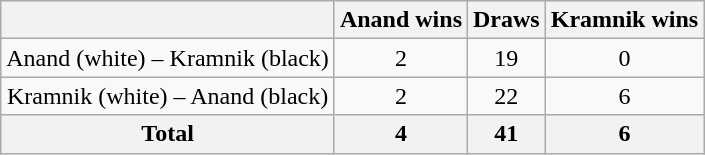<table class="wikitable">
<tr>
<th></th>
<th>Anand wins</th>
<th>Draws</th>
<th>Kramnik wins</th>
</tr>
<tr align=center>
<td>Anand (white) – Kramnik (black)</td>
<td>2</td>
<td>19</td>
<td>0</td>
</tr>
<tr align=center>
<td>Kramnik (white) – Anand (black)</td>
<td>2</td>
<td>22</td>
<td>6</td>
</tr>
<tr>
<th>Total</th>
<th>4</th>
<th>41</th>
<th>6</th>
</tr>
</table>
